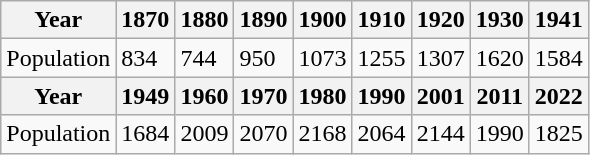<table class="wikitable">
<tr>
<th>Year</th>
<th>1870</th>
<th>1880</th>
<th>1890</th>
<th>1900</th>
<th>1910</th>
<th>1920</th>
<th>1930</th>
<th>1941</th>
</tr>
<tr>
<td>Population</td>
<td>834</td>
<td>744</td>
<td>950</td>
<td>1073</td>
<td>1255</td>
<td>1307</td>
<td>1620</td>
<td>1584</td>
</tr>
<tr>
<th>Year</th>
<th>1949</th>
<th>1960</th>
<th>1970</th>
<th>1980</th>
<th>1990</th>
<th>2001</th>
<th>2011</th>
<th>2022</th>
</tr>
<tr>
<td>Population</td>
<td>1684</td>
<td>2009</td>
<td>2070</td>
<td>2168</td>
<td>2064</td>
<td>2144</td>
<td>1990</td>
<td>1825</td>
</tr>
</table>
